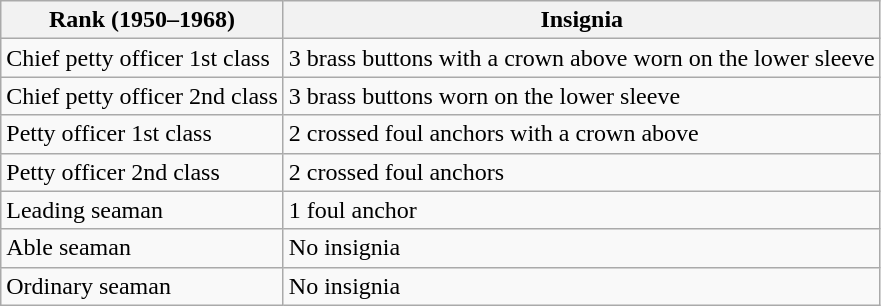<table class="wikitable">
<tr>
<th scope=col>Rank (1950–1968)</th>
<th scope=col>Insignia</th>
</tr>
<tr>
<td>Chief petty officer 1st class</td>
<td>3 brass buttons with a crown above worn on the lower sleeve</td>
</tr>
<tr>
<td>Chief petty officer 2nd class</td>
<td>3 brass buttons worn on the lower sleeve</td>
</tr>
<tr>
<td>Petty officer 1st class</td>
<td>2 crossed foul anchors with a crown above</td>
</tr>
<tr>
<td>Petty officer 2nd class</td>
<td>2 crossed foul anchors</td>
</tr>
<tr>
<td>Leading seaman</td>
<td>1 foul anchor</td>
</tr>
<tr>
<td>Able seaman</td>
<td>No insignia</td>
</tr>
<tr>
<td>Ordinary seaman</td>
<td>No insignia</td>
</tr>
</table>
